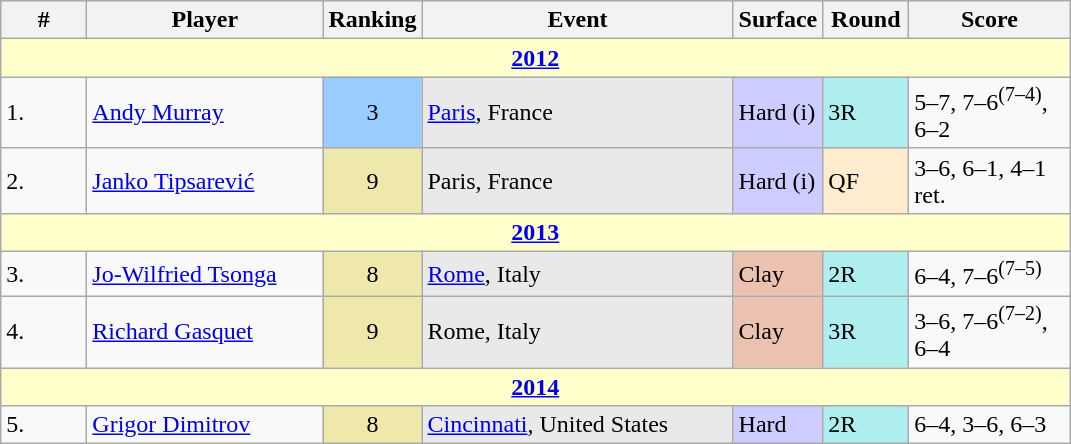<table class="wikitable sortable">
<tr>
<th width=50>#</th>
<th width=150>Player</th>
<th width=40>Ranking</th>
<th width=200>Event</th>
<th width=50>Surface</th>
<th width=50>Round</th>
<th width=100>Score</th>
</tr>
<tr>
<td colspan=7 style="background:#ffc; text-align:center;"><strong><a href='#'>2012</a></strong></td>
</tr>
<tr>
<td>1.</td>
<td> <a href='#'>Andy Murray</a></td>
<td align=center style="background:#9cf;">3</td>
<td style="background:#e9e9e9;"><a href='#'>Paris</a>, France</td>
<td style="background:#ccf;">Hard (i)</td>
<td style="background:#afeeee;">3R</td>
<td>5–7, 7–6<sup>(7–4)</sup>, 6–2</td>
</tr>
<tr>
<td>2.</td>
<td> <a href='#'>Janko Tipsarević</a></td>
<td align=center style="background:#eee8aa;">9</td>
<td style="background:#e9e9e9;">Paris, France</td>
<td style="background:#ccf;">Hard (i)</td>
<td style="background:#ffebcd;">QF</td>
<td>3–6, 6–1, 4–1 ret.</td>
</tr>
<tr>
<td colspan=7 style="background:#ffc; text-align:center;"><strong><a href='#'>2013</a></strong></td>
</tr>
<tr>
<td>3.</td>
<td> <a href='#'>Jo-Wilfried Tsonga</a></td>
<td align=center style="background:#eee8aa;">8</td>
<td style="background:#e9e9e9;"><a href='#'>Rome</a>, Italy</td>
<td style="background:#ebc2af;">Clay</td>
<td style="background:#afeeee;">2R</td>
<td>6–4, 7–6<sup>(7–5)</sup></td>
</tr>
<tr>
<td>4.</td>
<td> <a href='#'>Richard Gasquet</a></td>
<td align=center style="background:#eee8aa;">9</td>
<td style="background:#e9e9e9;">Rome, Italy</td>
<td style="background:#ebc2af;">Clay</td>
<td style="background:#afeeee;">3R</td>
<td>3–6, 7–6<sup>(7–2)</sup>, 6–4</td>
</tr>
<tr>
<td colspan=7 style="background:#ffc; text-align:center;"><strong><a href='#'>2014</a></strong></td>
</tr>
<tr>
<td>5.</td>
<td> <a href='#'>Grigor Dimitrov</a></td>
<td align=center style="background:#eee8aa;">8</td>
<td style="background:#e9e9e9;"><a href='#'>Cincinnati</a>, United States</td>
<td style="background:#ccf;">Hard</td>
<td style="background:#afeeee;">2R</td>
<td>6–4, 3–6, 6–3</td>
</tr>
</table>
